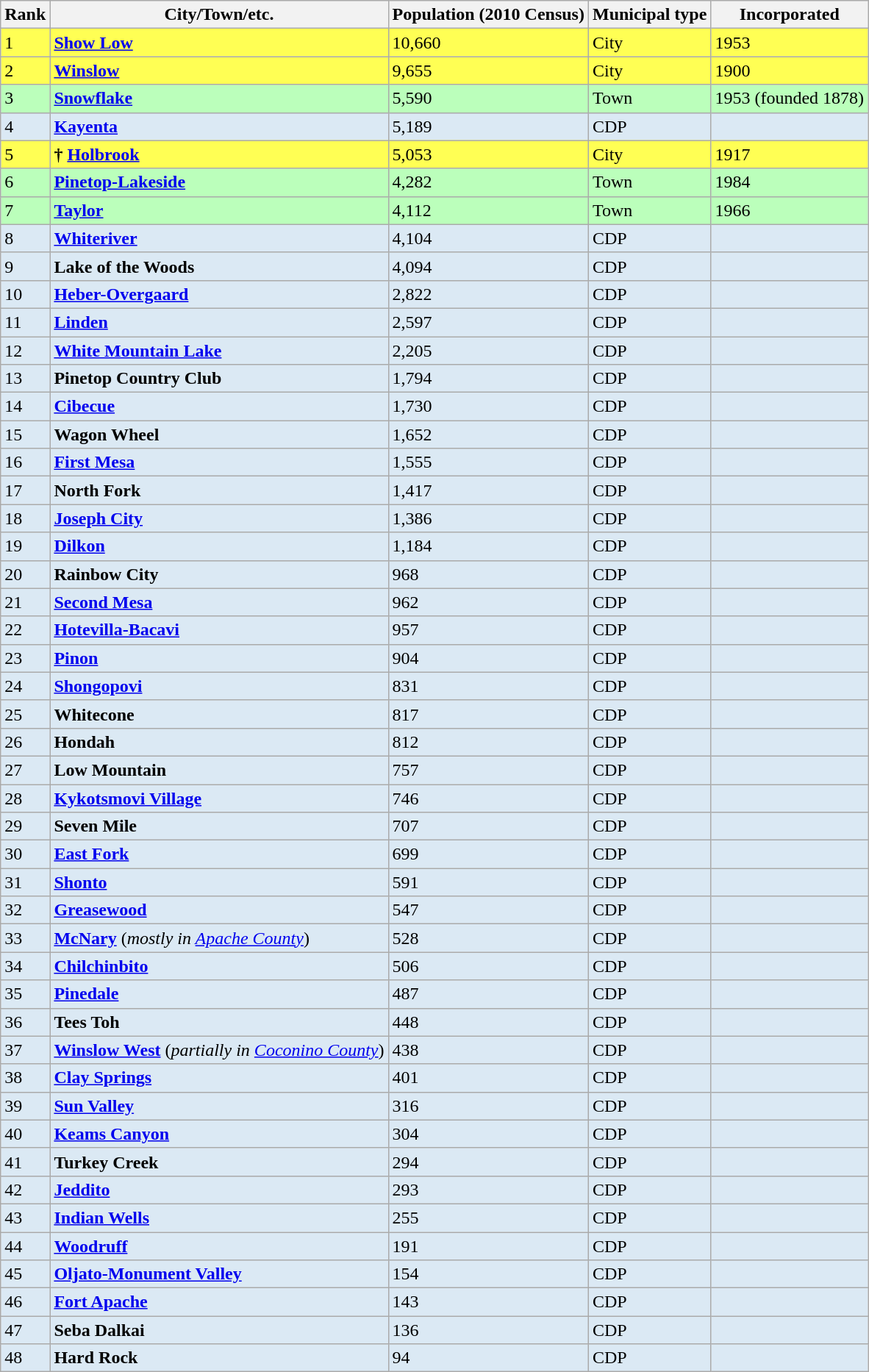<table class="wikitable sortable">
<tr>
<th>Rank</th>
<th>City/Town/etc.</th>
<th>Population (2010 Census)</th>
<th>Municipal type</th>
<th>Incorporated</th>
</tr>
<tr style="background:#ffff54;">
<td>1</td>
<td><strong><a href='#'>Show Low</a></strong></td>
<td>10,660</td>
<td>City</td>
<td>1953</td>
</tr>
<tr style="background:#ffff54;">
<td>2</td>
<td><strong><a href='#'>Winslow</a></strong></td>
<td>9,655</td>
<td>City</td>
<td>1900</td>
</tr>
<tr style="background:#bfb;">
<td>3</td>
<td><strong><a href='#'>Snowflake</a></strong></td>
<td>5,590</td>
<td>Town</td>
<td>1953 (founded 1878)</td>
</tr>
<tr style="background:#dbe9f4;">
<td>4</td>
<td><strong><a href='#'>Kayenta</a></strong></td>
<td>5,189</td>
<td>CDP</td>
<td></td>
</tr>
<tr style="background:#ffff54;">
<td>5</td>
<td><strong>† <a href='#'>Holbrook</a></strong></td>
<td>5,053</td>
<td>City</td>
<td>1917</td>
</tr>
<tr style="background:#bfb;">
<td>6</td>
<td><strong><a href='#'>Pinetop-Lakeside</a></strong></td>
<td>4,282</td>
<td>Town</td>
<td>1984</td>
</tr>
<tr style="background:#bfb;">
<td>7</td>
<td><strong><a href='#'>Taylor</a></strong></td>
<td>4,112</td>
<td>Town</td>
<td>1966</td>
</tr>
<tr style="background:#dbe9f4;">
<td>8</td>
<td><strong><a href='#'>Whiteriver</a></strong></td>
<td>4,104</td>
<td>CDP</td>
<td></td>
</tr>
<tr style="background:#dbe9f4;">
<td>9</td>
<td><strong>Lake of the Woods</strong></td>
<td>4,094</td>
<td>CDP</td>
<td></td>
</tr>
<tr style="background:#dbe9f4;">
<td>10</td>
<td><strong><a href='#'>Heber-Overgaard</a></strong></td>
<td>2,822</td>
<td>CDP</td>
<td></td>
</tr>
<tr style="background:#dbe9f4;">
<td>11</td>
<td><strong><a href='#'>Linden</a></strong></td>
<td>2,597</td>
<td>CDP</td>
<td></td>
</tr>
<tr style="background:#dbe9f4;">
<td>12</td>
<td><strong><a href='#'>White Mountain Lake</a></strong></td>
<td>2,205</td>
<td>CDP</td>
<td></td>
</tr>
<tr style="background:#dbe9f4;">
<td>13</td>
<td><strong>Pinetop Country Club</strong></td>
<td>1,794</td>
<td>CDP</td>
<td></td>
</tr>
<tr style="background:#dbe9f4;">
<td>14</td>
<td><strong><a href='#'>Cibecue</a></strong></td>
<td>1,730</td>
<td>CDP</td>
<td></td>
</tr>
<tr style="background:#dbe9f4;">
<td>15</td>
<td><strong>Wagon Wheel</strong></td>
<td>1,652</td>
<td>CDP</td>
<td></td>
</tr>
<tr style="background:#dbe9f4;">
<td>16</td>
<td><strong><a href='#'>First Mesa</a></strong></td>
<td>1,555</td>
<td>CDP</td>
<td></td>
</tr>
<tr style="background:#dbe9f4;">
<td>17</td>
<td><strong>North Fork</strong></td>
<td>1,417</td>
<td>CDP</td>
<td></td>
</tr>
<tr style="background:#dbe9f4;">
<td>18</td>
<td><strong><a href='#'>Joseph City</a></strong></td>
<td>1,386</td>
<td>CDP</td>
<td></td>
</tr>
<tr style="background:#dbe9f4;">
<td>19</td>
<td><strong><a href='#'>Dilkon</a></strong></td>
<td>1,184</td>
<td>CDP</td>
<td></td>
</tr>
<tr style="background:#dbe9f4;">
<td>20</td>
<td><strong>Rainbow City</strong></td>
<td>968</td>
<td>CDP</td>
<td></td>
</tr>
<tr style="background:#dbe9f4;">
<td>21</td>
<td><strong><a href='#'>Second Mesa</a></strong></td>
<td>962</td>
<td>CDP</td>
<td></td>
</tr>
<tr style="background:#dbe9f4;">
<td>22</td>
<td><strong><a href='#'>Hotevilla-Bacavi</a></strong></td>
<td>957</td>
<td>CDP</td>
<td></td>
</tr>
<tr style="background:#dbe9f4;">
<td>23</td>
<td><strong><a href='#'>Pinon</a></strong></td>
<td>904</td>
<td>CDP</td>
<td></td>
</tr>
<tr style="background:#dbe9f4;">
<td>24</td>
<td><strong><a href='#'>Shongopovi</a></strong></td>
<td>831</td>
<td>CDP</td>
<td></td>
</tr>
<tr style="background:#dbe9f4;">
<td>25</td>
<td><strong>Whitecone</strong></td>
<td>817</td>
<td>CDP</td>
<td></td>
</tr>
<tr style="background:#dbe9f4;">
<td>26</td>
<td><strong>Hondah</strong></td>
<td>812</td>
<td>CDP</td>
<td></td>
</tr>
<tr style="background:#dbe9f4;">
<td>27</td>
<td><strong>Low Mountain</strong></td>
<td>757</td>
<td>CDP</td>
<td></td>
</tr>
<tr style="background:#dbe9f4;">
<td>28</td>
<td><strong><a href='#'>Kykotsmovi Village</a></strong></td>
<td>746</td>
<td>CDP</td>
<td></td>
</tr>
<tr style="background:#dbe9f4;">
<td>29</td>
<td><strong>Seven Mile</strong></td>
<td>707</td>
<td>CDP</td>
<td></td>
</tr>
<tr style="background:#dbe9f4;">
<td>30</td>
<td><strong><a href='#'>East Fork</a></strong></td>
<td>699</td>
<td>CDP</td>
<td></td>
</tr>
<tr style="background:#dbe9f4;">
<td>31</td>
<td><strong><a href='#'>Shonto</a></strong></td>
<td>591</td>
<td>CDP</td>
<td></td>
</tr>
<tr style="background:#dbe9f4;">
<td>32</td>
<td><strong><a href='#'>Greasewood</a></strong></td>
<td>547</td>
<td>CDP</td>
<td></td>
</tr>
<tr style="background:#dbe9f4;">
<td>33</td>
<td><strong><a href='#'>McNary</a></strong> (<em>mostly in <a href='#'>Apache County</a></em>)</td>
<td>528</td>
<td>CDP</td>
<td></td>
</tr>
<tr style="background:#dbe9f4;">
<td>34</td>
<td><strong><a href='#'>Chilchinbito</a></strong></td>
<td>506</td>
<td>CDP</td>
<td></td>
</tr>
<tr style="background:#dbe9f4;">
<td>35</td>
<td><strong><a href='#'>Pinedale</a></strong></td>
<td>487</td>
<td>CDP</td>
<td></td>
</tr>
<tr style="background:#dbe9f4;">
<td>36</td>
<td><strong>Tees Toh</strong></td>
<td>448</td>
<td>CDP</td>
<td></td>
</tr>
<tr style="background:#dbe9f4;">
<td>37</td>
<td><strong><a href='#'>Winslow West</a></strong> (<em>partially in <a href='#'>Coconino County</a></em>)</td>
<td>438</td>
<td>CDP</td>
<td></td>
</tr>
<tr style="background:#dbe9f4;">
<td>38</td>
<td><strong><a href='#'>Clay Springs</a></strong></td>
<td>401</td>
<td>CDP</td>
<td></td>
</tr>
<tr style="background:#dbe9f4;">
<td>39</td>
<td><strong><a href='#'>Sun Valley</a></strong></td>
<td>316</td>
<td>CDP</td>
<td></td>
</tr>
<tr style="background:#dbe9f4;">
<td>40</td>
<td><strong><a href='#'>Keams Canyon</a></strong></td>
<td>304</td>
<td>CDP</td>
<td></td>
</tr>
<tr style="background:#dbe9f4;">
<td>41</td>
<td><strong>Turkey Creek</strong></td>
<td>294</td>
<td>CDP</td>
<td></td>
</tr>
<tr style="background:#dbe9f4;">
<td>42</td>
<td><strong><a href='#'>Jeddito</a></strong></td>
<td>293</td>
<td>CDP</td>
<td></td>
</tr>
<tr style="background:#dbe9f4;">
<td>43</td>
<td><strong><a href='#'>Indian Wells</a></strong></td>
<td>255</td>
<td>CDP</td>
<td></td>
</tr>
<tr style="background:#dbe9f4;">
<td>44</td>
<td><strong><a href='#'>Woodruff</a></strong></td>
<td>191</td>
<td>CDP</td>
<td></td>
</tr>
<tr style="background:#dbe9f4;">
<td>45</td>
<td><strong><a href='#'>Oljato-Monument Valley</a></strong></td>
<td>154</td>
<td>CDP</td>
<td></td>
</tr>
<tr style="background:#dbe9f4;">
<td>46</td>
<td><strong><a href='#'>Fort Apache</a></strong></td>
<td>143</td>
<td>CDP</td>
<td></td>
</tr>
<tr style="background:#dbe9f4;">
<td>47</td>
<td><strong>Seba Dalkai</strong></td>
<td>136</td>
<td>CDP</td>
<td></td>
</tr>
<tr style="background:#dbe9f4;">
<td>48</td>
<td><strong>Hard Rock</strong></td>
<td>94</td>
<td>CDP</td>
<td></td>
</tr>
</table>
